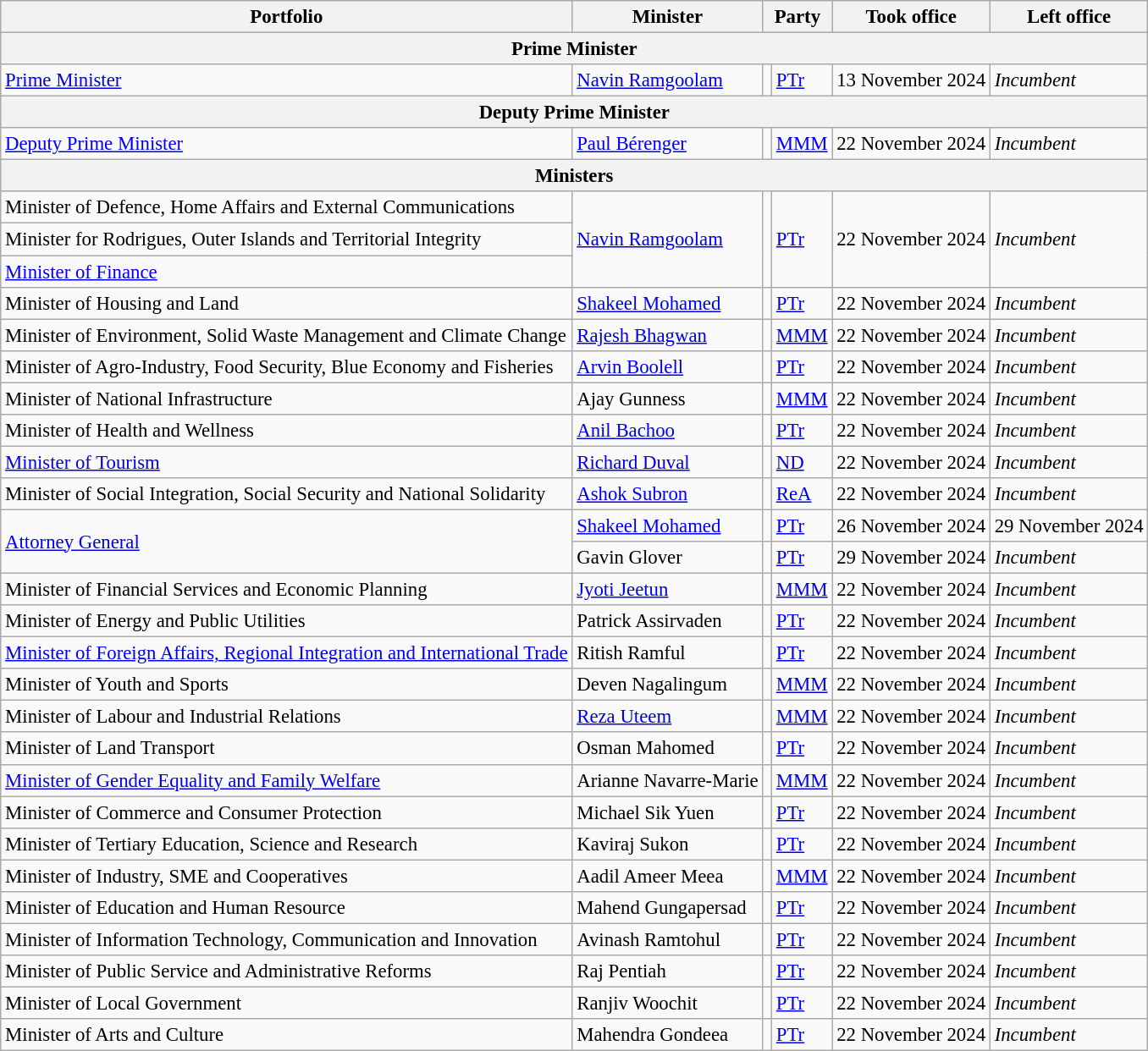<table class="wikitable"  style="font-size:95%;">
<tr>
<th>Portfolio</th>
<th>Minister</th>
<th colspan=2>Party</th>
<th>Took office</th>
<th>Left office</th>
</tr>
<tr>
<th colspan=6>Prime Minister</th>
</tr>
<tr>
<td><a href='#'>Prime Minister</a></td>
<td><a href='#'>Navin Ramgoolam</a></td>
<td bgcolor=></td>
<td><a href='#'>PTr</a></td>
<td>13 November 2024</td>
<td><em>Incumbent</em></td>
</tr>
<tr>
<th colspan=6>Deputy Prime Minister</th>
</tr>
<tr>
<td><a href='#'>Deputy Prime Minister</a></td>
<td><a href='#'>Paul Bérenger</a></td>
<td bgcolor=></td>
<td><a href='#'>MMM</a></td>
<td>22 November 2024</td>
<td><em>Incumbent</em></td>
</tr>
<tr>
<th colspan=6>Ministers</th>
</tr>
<tr>
<td>Minister of Defence, Home Affairs and External Communications</td>
<td rowspan=3><a href='#'>Navin Ramgoolam</a></td>
<td rowspan=3 bgcolor=></td>
<td rowspan=3><a href='#'>PTr</a></td>
<td rowspan=3>22 November 2024</td>
<td rowspan=3><em>Incumbent</em></td>
</tr>
<tr>
<td>Minister for Rodrigues, Outer Islands and Territorial Integrity</td>
</tr>
<tr>
<td><a href='#'>Minister of Finance</a></td>
</tr>
<tr>
<td>Minister of Housing and Land</td>
<td><a href='#'>Shakeel Mohamed</a></td>
<td bgcolor=></td>
<td><a href='#'>PTr</a></td>
<td>22 November 2024</td>
<td><em>Incumbent</em></td>
</tr>
<tr>
<td>Minister of Environment, Solid Waste Management and Climate Change</td>
<td><a href='#'>Rajesh Bhagwan</a></td>
<td bgcolor=></td>
<td><a href='#'>MMM</a></td>
<td>22 November 2024</td>
<td><em>Incumbent</em></td>
</tr>
<tr>
<td>Minister of Agro-Industry, Food Security, Blue Economy and Fisheries</td>
<td><a href='#'>Arvin Boolell</a></td>
<td bgcolor=></td>
<td><a href='#'>PTr</a></td>
<td>22 November 2024</td>
<td><em>Incumbent</em></td>
</tr>
<tr>
<td>Minister of National Infrastructure</td>
<td>Ajay Gunness</td>
<td bgcolor=></td>
<td><a href='#'>MMM</a></td>
<td>22 November 2024</td>
<td><em>Incumbent</em></td>
</tr>
<tr>
<td>Minister of Health and Wellness</td>
<td><a href='#'>Anil Bachoo</a></td>
<td bgcolor=></td>
<td><a href='#'>PTr</a></td>
<td>22 November 2024</td>
<td><em>Incumbent</em></td>
</tr>
<tr>
<td><a href='#'>Minister of Tourism</a></td>
<td><a href='#'>Richard Duval</a></td>
<td bgcolor=></td>
<td><a href='#'>ND</a></td>
<td>22 November 2024</td>
<td><em>Incumbent</em></td>
</tr>
<tr>
<td>Minister of Social Integration, Social Security and National Solidarity</td>
<td><a href='#'>Ashok Subron</a></td>
<td bgcolor=></td>
<td><a href='#'>ReA</a></td>
<td>22 November 2024</td>
<td><em>Incumbent</em></td>
</tr>
<tr>
<td rowspan=2><a href='#'>Attorney General</a></td>
<td><a href='#'>Shakeel Mohamed</a></td>
<td bgcolor=></td>
<td><a href='#'>PTr</a></td>
<td>26 November 2024</td>
<td>29 November 2024</td>
</tr>
<tr>
<td>Gavin Glover</td>
<td bgcolor=></td>
<td><a href='#'>PTr</a></td>
<td>29 November 2024</td>
<td><em>Incumbent</em></td>
</tr>
<tr>
<td>Minister of Financial Services and Economic Planning</td>
<td><a href='#'>Jyoti Jeetun</a></td>
<td bgcolor=></td>
<td><a href='#'>MMM</a></td>
<td>22 November 2024</td>
<td><em>Incumbent</em></td>
</tr>
<tr>
<td>Minister of Energy and Public Utilities</td>
<td>Patrick Assirvaden</td>
<td bgcolor=></td>
<td><a href='#'>PTr</a></td>
<td>22 November 2024</td>
<td><em>Incumbent</em></td>
</tr>
<tr>
<td><a href='#'>Minister of Foreign Affairs, Regional Integration and International Trade</a></td>
<td>Ritish Ramful</td>
<td bgcolor=></td>
<td><a href='#'>PTr</a></td>
<td>22 November 2024</td>
<td><em>Incumbent</em></td>
</tr>
<tr>
<td>Minister of Youth and Sports</td>
<td>Deven Nagalingum</td>
<td bgcolor=></td>
<td><a href='#'>MMM</a></td>
<td>22 November 2024</td>
<td><em>Incumbent</em></td>
</tr>
<tr>
<td>Minister of Labour and Industrial Relations</td>
<td><a href='#'>Reza Uteem</a></td>
<td bgcolor=></td>
<td><a href='#'>MMM</a></td>
<td>22 November 2024</td>
<td><em>Incumbent</em></td>
</tr>
<tr>
<td>Minister of Land Transport</td>
<td>Osman Mahomed</td>
<td bgcolor=></td>
<td><a href='#'>PTr</a></td>
<td>22 November 2024</td>
<td><em>Incumbent</em></td>
</tr>
<tr>
<td><a href='#'>Minister of Gender Equality and Family Welfare</a></td>
<td>Arianne Navarre-Marie</td>
<td bgcolor=></td>
<td><a href='#'>MMM</a></td>
<td>22 November 2024</td>
<td><em>Incumbent</em></td>
</tr>
<tr>
<td>Minister of Commerce and Consumer Protection</td>
<td>Michael Sik Yuen</td>
<td bgcolor=></td>
<td><a href='#'>PTr</a></td>
<td>22 November 2024</td>
<td><em>Incumbent</em></td>
</tr>
<tr>
<td>Minister of Tertiary Education, Science and Research</td>
<td>Kaviraj Sukon</td>
<td bgcolor=></td>
<td><a href='#'>PTr</a></td>
<td>22 November 2024</td>
<td><em>Incumbent</em></td>
</tr>
<tr>
<td>Minister of Industry, SME and Cooperatives</td>
<td>Aadil Ameer Meea</td>
<td bgcolor=></td>
<td><a href='#'>MMM</a></td>
<td>22 November 2024</td>
<td><em>Incumbent</em></td>
</tr>
<tr>
<td>Minister of Education and Human Resource</td>
<td>Mahend Gungapersad</td>
<td bgcolor=></td>
<td><a href='#'>PTr</a></td>
<td>22 November 2024</td>
<td><em>Incumbent</em></td>
</tr>
<tr>
<td>Minister of Information Technology, Communication and Innovation</td>
<td>Avinash Ramtohul</td>
<td bgcolor=></td>
<td><a href='#'>PTr</a></td>
<td>22 November 2024</td>
<td><em>Incumbent</em></td>
</tr>
<tr>
<td>Minister of Public Service and Administrative Reforms</td>
<td>Raj Pentiah</td>
<td bgcolor=></td>
<td><a href='#'>PTr</a></td>
<td>22 November 2024</td>
<td><em>Incumbent</em></td>
</tr>
<tr>
<td>Minister of Local Government</td>
<td>Ranjiv Woochit</td>
<td bgcolor=></td>
<td><a href='#'>PTr</a></td>
<td>22 November 2024</td>
<td><em>Incumbent</em></td>
</tr>
<tr>
<td>Minister of Arts and Culture</td>
<td>Mahendra Gondeea</td>
<td bgcolor=></td>
<td><a href='#'>PTr</a></td>
<td>22 November 2024</td>
<td><em>Incumbent</em></td>
</tr>
</table>
